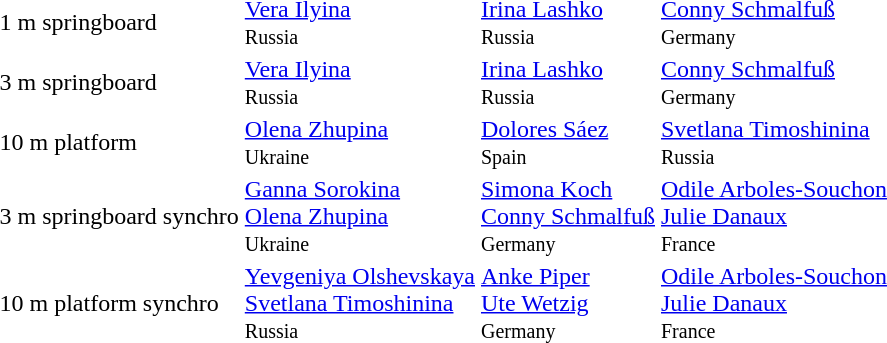<table>
<tr>
<td>1 m springboard</td>
<td> <a href='#'>Vera Ilyina</a><br><small>Russia</small></td>
<td> <a href='#'>Irina Lashko</a><br><small>Russia</small></td>
<td> <a href='#'>Conny Schmalfuß</a><br><small>Germany</small></td>
</tr>
<tr>
<td>3 m springboard</td>
<td> <a href='#'>Vera Ilyina</a><br><small>Russia</small></td>
<td> <a href='#'>Irina Lashko</a><br><small>Russia</small></td>
<td> <a href='#'>Conny Schmalfuß</a><br><small>Germany</small></td>
</tr>
<tr>
<td>10 m platform</td>
<td> <a href='#'>Olena Zhupina</a><br><small>Ukraine</small></td>
<td> <a href='#'>Dolores Sáez</a><br><small>Spain</small></td>
<td> <a href='#'>Svetlana Timoshinina</a><br><small>Russia</small></td>
</tr>
<tr>
<td>3 m springboard synchro</td>
<td> <a href='#'>Ganna Sorokina</a><br><a href='#'>Olena Zhupina</a><br><small>Ukraine</small></td>
<td> <a href='#'>Simona Koch</a><br><a href='#'>Conny Schmalfuß</a><br><small>Germany</small></td>
<td> <a href='#'>Odile Arboles-Souchon</a><br><a href='#'>Julie Danaux</a><br><small>France</small></td>
</tr>
<tr>
<td>10 m platform synchro</td>
<td> <a href='#'>Yevgeniya Olshevskaya</a><br><a href='#'>Svetlana Timoshinina</a><br><small>Russia</small></td>
<td> <a href='#'>Anke Piper</a><br><a href='#'>Ute Wetzig</a><br><small>Germany</small></td>
<td> <a href='#'>Odile Arboles-Souchon</a><br><a href='#'>Julie Danaux</a><br><small>France</small></td>
</tr>
</table>
